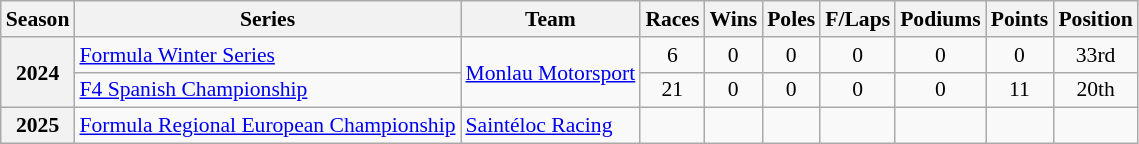<table class="wikitable" style="font-size: 90%; text-align:center">
<tr>
<th>Season</th>
<th>Series</th>
<th>Team</th>
<th>Races</th>
<th>Wins</th>
<th>Poles</th>
<th>F/Laps</th>
<th>Podiums</th>
<th>Points</th>
<th>Position</th>
</tr>
<tr>
<th rowspan="2">2024</th>
<td align="left"><a href='#'>Formula Winter Series</a></td>
<td rowspan="2" align="left"><a href='#'>Monlau Motorsport</a></td>
<td>6</td>
<td>0</td>
<td>0</td>
<td>0</td>
<td>0</td>
<td>0</td>
<td>33rd</td>
</tr>
<tr>
<td align="left"><a href='#'>F4 Spanish Championship</a></td>
<td>21</td>
<td>0</td>
<td>0</td>
<td>0</td>
<td>0</td>
<td>11</td>
<td>20th</td>
</tr>
<tr>
<th>2025</th>
<td align="left"><a href='#'>Formula Regional European Championship</a></td>
<td align="left"><a href='#'>Saintéloc Racing</a></td>
<td></td>
<td></td>
<td></td>
<td></td>
<td></td>
<td></td>
<td></td>
</tr>
</table>
